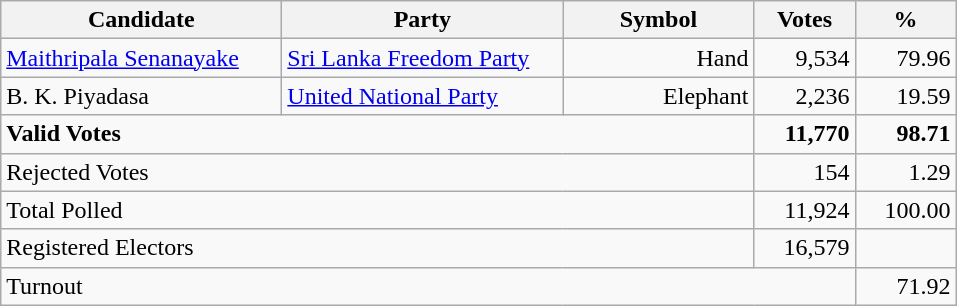<table class="wikitable" border="1" style="text-align:right;">
<tr>
<th align=left width="180">Candidate</th>
<th align=left width="180">Party</th>
<th align=left width="120">Symbol</th>
<th align=left width="60">Votes</th>
<th align=left width="60">%</th>
</tr>
<tr>
<td align=left><a href='#'>Maithripala Senanayake</a></td>
<td align=left><a href='#'>Sri Lanka Freedom Party</a></td>
<td>Hand</td>
<td>9,534</td>
<td>79.96</td>
</tr>
<tr>
<td align=left>B. K. Piyadasa</td>
<td align=left><a href='#'>United National Party</a></td>
<td>Elephant</td>
<td>2,236</td>
<td>19.59</td>
</tr>
<tr>
<td align=left colspan=3><strong>Valid Votes</strong></td>
<td><strong>11,770</strong></td>
<td><strong>98.71</strong></td>
</tr>
<tr>
<td align=left colspan=3>Rejected Votes</td>
<td>154</td>
<td>1.29</td>
</tr>
<tr>
<td align=left colspan=3>Total Polled</td>
<td>11,924</td>
<td>100.00</td>
</tr>
<tr>
<td align=left colspan=3>Registered Electors</td>
<td>16,579</td>
<td></td>
</tr>
<tr>
<td align=left colspan=4>Turnout</td>
<td>71.92</td>
</tr>
</table>
